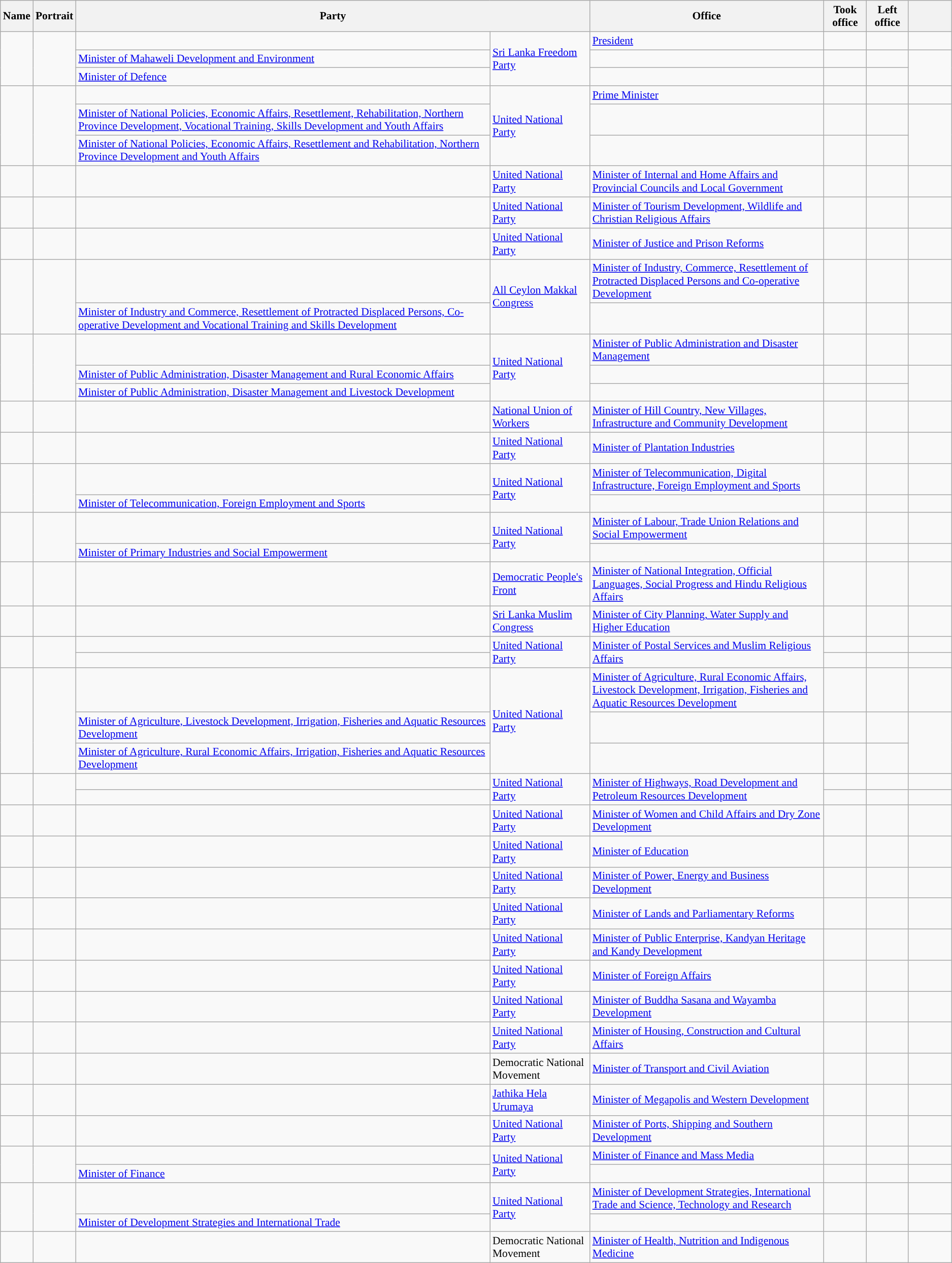<table class="wikitable plainrowheaders sortable" style="font-size:90%; text-align:left;">
<tr>
<th scope=col>Name</th>
<th scope=col class=unsortable>Portrait</th>
<th scope=col colspan="2">Party</th>
<th scope=col width=300px>Office</th>
<th scope=col>Took office</th>
<th scope=col>Left office</th>
<th scope=col width=50px class=unsortable></th>
</tr>
<tr>
<td rowspan=3></td>
<td align=center rowspan=3></td>
<td !align="center" style="background:"></td>
<td rowspan=3><a href='#'>Sri Lanka Freedom Party</a></td>
<td><a href='#'>President</a></td>
<td align=center></td>
<td align=center></td>
<td align=center></td>
</tr>
<tr>
<td><a href='#'>Minister of Mahaweli Development and Environment</a></td>
<td align=center></td>
<td align=center></td>
<td align=center></td>
</tr>
<tr>
<td><a href='#'>Minister of Defence</a></td>
<td align=center></td>
<td align=center></td>
<td align=center></td>
</tr>
<tr>
<td rowspan=3></td>
<td align=center rowspan=3></td>
<td !align="center" style="background:"></td>
<td rowspan=3><a href='#'>United National Party</a></td>
<td><a href='#'>Prime Minister</a></td>
<td align=center></td>
<td align=center></td>
<td align=center></td>
</tr>
<tr>
<td><a href='#'>Minister of National Policies, Economic Affairs, Resettlement, Rehabilitation, Northern Province Development, Vocational Training, Skills Development and Youth Affairs</a></td>
<td align=center></td>
<td align=center></td>
<td align=center></td>
</tr>
<tr>
<td><a href='#'>Minister of National Policies, Economic Affairs, Resettlement and Rehabilitation, Northern Province Development and Youth Affairs</a></td>
<td align=center></td>
<td align=center></td>
<td align=center></td>
</tr>
<tr>
<td></td>
<td align=center></td>
<td !align="center" style="background:"></td>
<td><a href='#'>United National Party</a></td>
<td><a href='#'>Minister of Internal and Home Affairs and Provincial Councils and Local Government</a></td>
<td align=center></td>
<td align=center></td>
<td align=center></td>
</tr>
<tr>
<td></td>
<td align=center></td>
<td !align="center" style="background:"></td>
<td><a href='#'>United National Party</a></td>
<td><a href='#'>Minister of Tourism Development, Wildlife and Christian Religious Affairs</a></td>
<td align=center></td>
<td align=center></td>
<td align=center></td>
</tr>
<tr>
<td></td>
<td align=center></td>
<td !align="center" style="background:"></td>
<td><a href='#'>United National Party</a></td>
<td><a href='#'>Minister of Justice and Prison Reforms</a></td>
<td align=center></td>
<td align=center></td>
<td align=center></td>
</tr>
<tr>
<td rowspan=2></td>
<td align=center rowspan=2></td>
<td !align="center" style="background:"></td>
<td rowspan=2><a href='#'>All Ceylon Makkal Congress</a></td>
<td><a href='#'>Minister of Industry, Commerce, Resettlement of Protracted Displaced Persons and Co-operative Development</a></td>
<td align=center></td>
<td align=center></td>
<td align=center></td>
</tr>
<tr>
<td><a href='#'>Minister of Industry and Commerce, Resettlement of Protracted Displaced Persons, Co-operative Development and Vocational Training and Skills Development</a></td>
<td align=center></td>
<td align=center></td>
<td align=center></td>
</tr>
<tr>
<td rowspan=3></td>
<td align=center rowspan=3></td>
<td !align="center" style="background:"></td>
<td rowspan=3><a href='#'>United National Party</a></td>
<td><a href='#'>Minister of Public Administration and Disaster Management</a></td>
<td align=center></td>
<td align=center></td>
<td align=center></td>
</tr>
<tr>
<td><a href='#'>Minister of Public Administration, Disaster Management and Rural Economic Affairs</a></td>
<td align=center></td>
<td align=center></td>
<td align=center></td>
</tr>
<tr>
<td><a href='#'>Minister of Public Administration, Disaster Management and Livestock Development</a></td>
<td align=center></td>
<td align=center></td>
<td align=center></td>
</tr>
<tr>
<td></td>
<td align=center></td>
<td !align="center" style="background:"></td>
<td><a href='#'>National Union of Workers</a></td>
<td><a href='#'>Minister of Hill Country, New Villages, Infrastructure and Community Development</a></td>
<td align=center></td>
<td align=center></td>
<td align=center></td>
</tr>
<tr>
<td></td>
<td align=center></td>
<td !align="center" style="background:"></td>
<td><a href='#'>United National Party</a></td>
<td><a href='#'>Minister of Plantation Industries</a></td>
<td align=center></td>
<td align=center></td>
<td align=center></td>
</tr>
<tr>
<td rowspan=2></td>
<td align=center rowspan=2></td>
<td !align="center" style="background:"></td>
<td rowspan=2><a href='#'>United National Party</a></td>
<td><a href='#'>Minister of Telecommunication, Digital Infrastructure, Foreign Employment and Sports</a></td>
<td align=center></td>
<td align=center></td>
<td align=center></td>
</tr>
<tr>
<td><a href='#'>Minister of Telecommunication, Foreign Employment and Sports</a></td>
<td align=center></td>
<td align=center></td>
<td align=center></td>
</tr>
<tr>
<td rowspan=2></td>
<td align=center rowspan=2></td>
<td !align="center" style="background:"></td>
<td rowspan=2><a href='#'>United National Party</a></td>
<td><a href='#'>Minister of Labour, Trade Union Relations and Social Empowerment</a></td>
<td align=center></td>
<td align=center></td>
<td align=center></td>
</tr>
<tr>
<td><a href='#'>Minister of Primary Industries and Social Empowerment</a></td>
<td align=center></td>
<td align=center></td>
<td align=center></td>
</tr>
<tr>
<td></td>
<td align=center></td>
<td !align="center" style="background:"></td>
<td><a href='#'>Democratic People's Front</a></td>
<td><a href='#'>Minister of National Integration, Official Languages, Social Progress and Hindu Religious Affairs</a></td>
<td align=center></td>
<td align=center></td>
<td align=center></td>
</tr>
<tr>
<td></td>
<td align=center></td>
<td !align="center" style="background:"></td>
<td><a href='#'>Sri Lanka Muslim Congress</a></td>
<td><a href='#'>Minister of City Planning, Water Supply and Higher Education</a></td>
<td align=center></td>
<td align=center></td>
<td align=center></td>
</tr>
<tr>
<td rowspan=2></td>
<td align=center rowspan=2></td>
<td !align="center" style="background:"></td>
<td rowspan=2><a href='#'>United National Party</a></td>
<td rowspan=2><a href='#'>Minister of Postal Services and Muslim Religious Affairs</a></td>
<td align=center></td>
<td align=center></td>
<td align=center></td>
</tr>
<tr>
<td align=center></td>
<td align=center></td>
<td align=center></td>
</tr>
<tr>
<td rowspan=3></td>
<td align=center rowspan=3></td>
<td !align="center" style="background:"></td>
<td rowspan=3><a href='#'>United National Party</a></td>
<td><a href='#'>Minister of Agriculture, Rural Economic Affairs, Livestock Development, Irrigation, Fisheries and Aquatic Resources Development</a></td>
<td align=center></td>
<td align=center></td>
<td align=center></td>
</tr>
<tr>
<td><a href='#'>Minister of Agriculture, Livestock Development, Irrigation, Fisheries and Aquatic Resources Development</a></td>
<td align=center></td>
<td align=center></td>
<td align=center></td>
</tr>
<tr>
<td><a href='#'>Minister of Agriculture, Rural Economic Affairs, Irrigation, Fisheries and Aquatic Resources Development</a></td>
<td align=center></td>
<td align=center></td>
<td align=center></td>
</tr>
<tr>
<td rowspan=2></td>
<td align=center rowspan=2></td>
<td !align="center" style="background:"></td>
<td rowspan=2><a href='#'>United National Party</a></td>
<td rowspan=2><a href='#'>Minister of Highways, Road Development and Petroleum Resources Development</a></td>
<td align=center></td>
<td align=center></td>
<td align=center></td>
</tr>
<tr>
<td align=center></td>
<td align=center></td>
<td align=center></td>
</tr>
<tr>
<td></td>
<td align=center></td>
<td !align="center" style="background:"></td>
<td><a href='#'>United National Party</a></td>
<td><a href='#'>Minister of Women and Child Affairs and Dry Zone Development</a></td>
<td align=center></td>
<td align=center></td>
<td align=center></td>
</tr>
<tr>
<td></td>
<td align=center></td>
<td !align="center" style="background:"></td>
<td><a href='#'>United National Party</a></td>
<td><a href='#'>Minister of Education</a></td>
<td align=center></td>
<td align=center></td>
<td align=center></td>
</tr>
<tr>
<td></td>
<td align=center></td>
<td !align="center" style="background:"></td>
<td><a href='#'>United National Party</a></td>
<td><a href='#'>Minister of Power, Energy and Business Development</a></td>
<td align=center></td>
<td align=center></td>
<td align=center></td>
</tr>
<tr>
<td></td>
<td align=center></td>
<td !align="center" style="background:"></td>
<td><a href='#'>United National Party</a></td>
<td><a href='#'>Minister of Lands and Parliamentary Reforms</a></td>
<td align=center></td>
<td align=center></td>
<td align=center></td>
</tr>
<tr>
<td></td>
<td align=center></td>
<td !align="center" style="background:"></td>
<td><a href='#'>United National Party</a></td>
<td><a href='#'>Minister of Public Enterprise, Kandyan Heritage and Kandy Development</a></td>
<td align=center></td>
<td align=center></td>
<td align=center></td>
</tr>
<tr>
<td></td>
<td align=center></td>
<td !align="center" style="background:"></td>
<td><a href='#'>United National Party</a></td>
<td><a href='#'>Minister of Foreign Affairs</a></td>
<td align=center></td>
<td align=center></td>
<td align=center></td>
</tr>
<tr>
<td></td>
<td align=center></td>
<td !align="center" style="background:"></td>
<td><a href='#'>United National Party</a></td>
<td><a href='#'>Minister of Buddha Sasana and Wayamba Development</a></td>
<td align=center></td>
<td align=center></td>
<td align=center></td>
</tr>
<tr>
<td></td>
<td align=center></td>
<td !align="center" style="background:"></td>
<td><a href='#'>United National Party</a></td>
<td><a href='#'>Minister of Housing, Construction and Cultural Affairs</a></td>
<td align=center></td>
<td align=center></td>
<td align=center></td>
</tr>
<tr>
<td></td>
<td align=center></td>
<td></td>
<td>Democratic National Movement</td>
<td><a href='#'>Minister of Transport and Civil Aviation</a></td>
<td align=center></td>
<td align=center></td>
<td align=center></td>
</tr>
<tr>
<td></td>
<td align=center></td>
<td !align="center" style="background:"></td>
<td><a href='#'>Jathika Hela Urumaya</a></td>
<td><a href='#'>Minister of Megapolis and Western Development</a></td>
<td align=center></td>
<td align=center></td>
<td align=center></td>
</tr>
<tr>
<td></td>
<td align=center></td>
<td !align="center" style="background:"></td>
<td><a href='#'>United National Party</a></td>
<td><a href='#'>Minister of Ports, Shipping and Southern Development</a></td>
<td align=center></td>
<td align=center></td>
<td align=center></td>
</tr>
<tr>
<td rowspan=2></td>
<td align=center rowspan=2></td>
<td !align="center" style="background:"></td>
<td rowspan=2><a href='#'>United National Party</a></td>
<td><a href='#'>Minister of Finance and Mass Media</a></td>
<td align=center></td>
<td align=center></td>
<td align=center></td>
</tr>
<tr>
<td><a href='#'>Minister of Finance</a></td>
<td align=center></td>
<td align=center></td>
<td align=center></td>
</tr>
<tr>
<td rowspan=2></td>
<td align=center rowspan=2></td>
<td !align="center" style="background:"></td>
<td rowspan=2><a href='#'>United National Party</a></td>
<td><a href='#'>Minister of Development Strategies, International Trade and Science, Technology and Research</a></td>
<td align=center></td>
<td align=center></td>
<td align=center></td>
</tr>
<tr>
<td><a href='#'>Minister of Development Strategies and International Trade</a></td>
<td align=center></td>
<td align=center></td>
<td align=center></td>
</tr>
<tr>
<td></td>
<td align=center></td>
<td></td>
<td>Democratic National Movement</td>
<td><a href='#'>Minister of Health, Nutrition and Indigenous Medicine</a></td>
<td align=center></td>
<td align=center></td>
<td align=center></td>
</tr>
</table>
